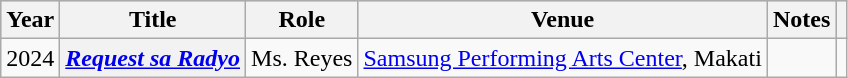<table class="wikitable sortable plainrowheaders">
<tr style="background:#ccc; text-align:center;">
<th scope="col">Year</th>
<th scope="col">Title</th>
<th scope="col">Role</th>
<th>Venue</th>
<th scope="col" class="unsortable">Notes</th>
<th scope="col" class="unsortable"></th>
</tr>
<tr>
<td>2024</td>
<th scope="row"><em><a href='#'>Request sa Radyo</a></em></th>
<td>Ms. Reyes</td>
<td><a href='#'>Samsung Performing Arts Center</a>, Makati</td>
<td></td>
<td align="center"></td>
</tr>
</table>
